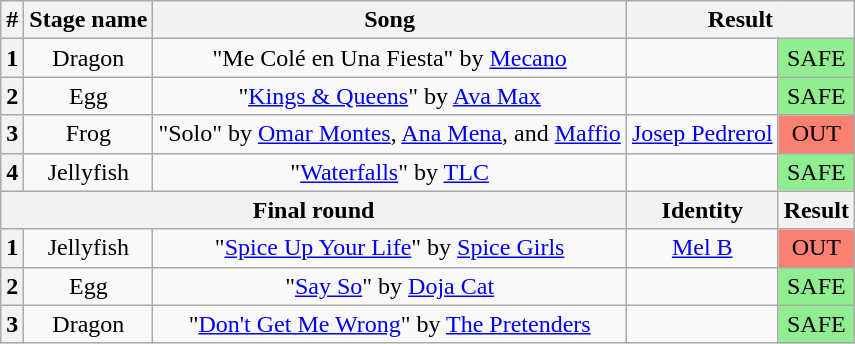<table class="wikitable plainrowheaders" style="text-align: center">
<tr>
<th>#</th>
<th>Stage name</th>
<th>Song</th>
<th colspan="2">Result</th>
</tr>
<tr>
<th>1</th>
<td>Dragon</td>
<td>"Me Colé en Una Fiesta" by <a href='#'>Mecano</a></td>
<td></td>
<td bgcolor="lightgreen">SAFE</td>
</tr>
<tr>
<th>2</th>
<td>Egg</td>
<td>"<a href='#'>Kings & Queens</a>" by <a href='#'>Ava Max</a></td>
<td></td>
<td bgcolor="lightgreen">SAFE</td>
</tr>
<tr>
<th>3</th>
<td>Frog</td>
<td>"Solo" by <a href='#'>Omar Montes</a>, <a href='#'>Ana Mena</a>, and <a href='#'>Maffio</a></td>
<td><a href='#'>Josep Pedrerol</a></td>
<td bgcolor="salmon">OUT</td>
</tr>
<tr>
<th>4</th>
<td>Jellyfish</td>
<td>"<a href='#'>Waterfalls</a>" by <a href='#'>TLC</a></td>
<td></td>
<td bgcolor="lightgreen">SAFE</td>
</tr>
<tr>
<th colspan="3">Final round</th>
<th>Identity</th>
<th>Result</th>
</tr>
<tr>
<th>1</th>
<td>Jellyfish</td>
<td>"<a href='#'>Spice Up Your Life</a>" by <a href='#'>Spice Girls</a></td>
<td><a href='#'>Mel B</a></td>
<td bgcolor="salmon">OUT</td>
</tr>
<tr>
<th>2</th>
<td>Egg</td>
<td>"<a href='#'>Say So</a>" by <a href='#'>Doja Cat</a></td>
<td></td>
<td bgcolor="lightgreen">SAFE</td>
</tr>
<tr>
<th>3</th>
<td>Dragon</td>
<td>"<a href='#'>Don't Get Me Wrong</a>" by <a href='#'>The Pretenders</a></td>
<td></td>
<td bgcolor="lightgreen">SAFE</td>
</tr>
</table>
